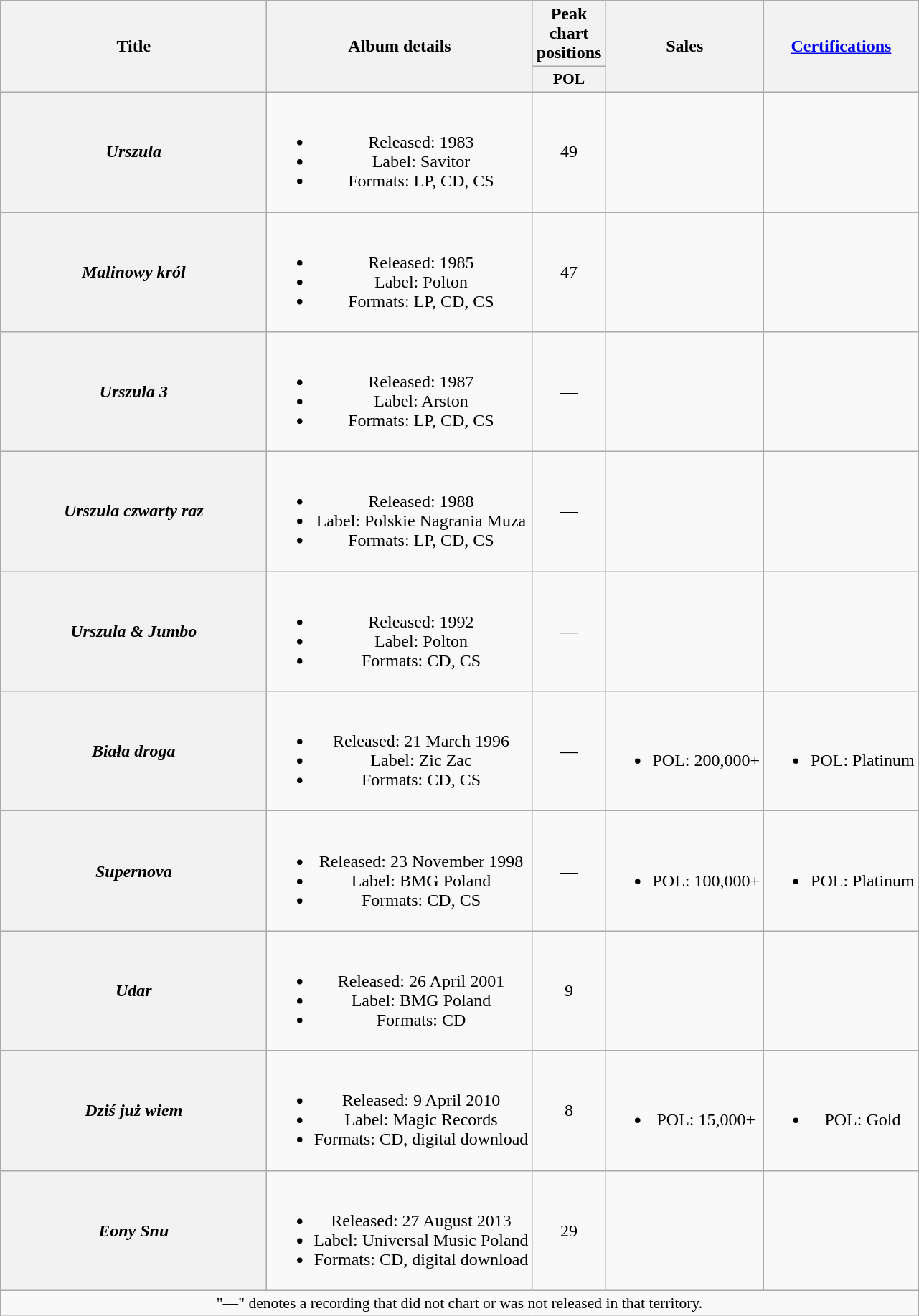<table class="wikitable plainrowheaders" style="text-align:center;">
<tr>
<th scope="col" rowspan="2" style="width:15em;">Title</th>
<th scope="col" rowspan="2">Album details</th>
<th scope="col">Peak chart positions</th>
<th scope="col" rowspan="2">Sales</th>
<th scope="col" rowspan="2"><a href='#'>Certifications</a></th>
</tr>
<tr>
<th scope="col" style="width:3em;font-size:90%;">POL<br></th>
</tr>
<tr>
<th scope="row"><em>Urszula</em></th>
<td><br><ul><li>Released: 1983</li><li>Label: Savitor</li><li>Formats: LP, CD, CS</li></ul></td>
<td>49</td>
<td></td>
<td></td>
</tr>
<tr>
<th scope="row"><em>Malinowy król</em></th>
<td><br><ul><li>Released: 1985</li><li>Label: Polton</li><li>Formats: LP, CD, CS</li></ul></td>
<td>47</td>
<td></td>
<td></td>
</tr>
<tr>
<th scope="row"><em>Urszula 3</em></th>
<td><br><ul><li>Released: 1987</li><li>Label: Arston</li><li>Formats: LP, CD, CS</li></ul></td>
<td>—</td>
<td></td>
<td></td>
</tr>
<tr>
<th scope="row"><em>Urszula czwarty raz</em></th>
<td><br><ul><li>Released: 1988</li><li>Label: Polskie Nagrania Muza</li><li>Formats: LP, CD, CS</li></ul></td>
<td>—</td>
<td></td>
<td></td>
</tr>
<tr>
<th scope="row"><em>Urszula & Jumbo</em></th>
<td><br><ul><li>Released: 1992</li><li>Label: Polton</li><li>Formats: CD, CS</li></ul></td>
<td>—</td>
<td></td>
<td></td>
</tr>
<tr>
<th scope="row"><em>Biała droga</em></th>
<td><br><ul><li>Released: 21 March 1996</li><li>Label: Zic Zac</li><li>Formats: CD, CS</li></ul></td>
<td>—</td>
<td><br><ul><li>POL: 200,000+</li></ul></td>
<td><br><ul><li>POL: Platinum</li></ul></td>
</tr>
<tr>
<th scope="row"><em>Supernova</em></th>
<td><br><ul><li>Released: 23 November 1998</li><li>Label: BMG Poland</li><li>Formats: CD, CS</li></ul></td>
<td>—</td>
<td><br><ul><li>POL: 100,000+</li></ul></td>
<td><br><ul><li>POL: Platinum</li></ul></td>
</tr>
<tr>
<th scope="row"><em>Udar</em></th>
<td><br><ul><li>Released: 26 April 2001</li><li>Label: BMG Poland</li><li>Formats: CD</li></ul></td>
<td>9</td>
<td></td>
<td></td>
</tr>
<tr>
<th scope="row"><em>Dziś już wiem</em></th>
<td><br><ul><li>Released: 9 April 2010</li><li>Label: Magic Records</li><li>Formats: CD, digital download</li></ul></td>
<td>8</td>
<td><br><ul><li>POL: 15,000+</li></ul></td>
<td><br><ul><li>POL: Gold</li></ul></td>
</tr>
<tr>
<th scope="row"><em>Eony Snu</em></th>
<td><br><ul><li>Released: 27 August 2013</li><li>Label: Universal Music Poland</li><li>Formats: CD, digital download</li></ul></td>
<td>29</td>
<td></td>
<td></td>
</tr>
<tr>
<td colspan="20" style="font-size:90%">"—" denotes a recording that did not chart or was not released in that territory.</td>
</tr>
</table>
